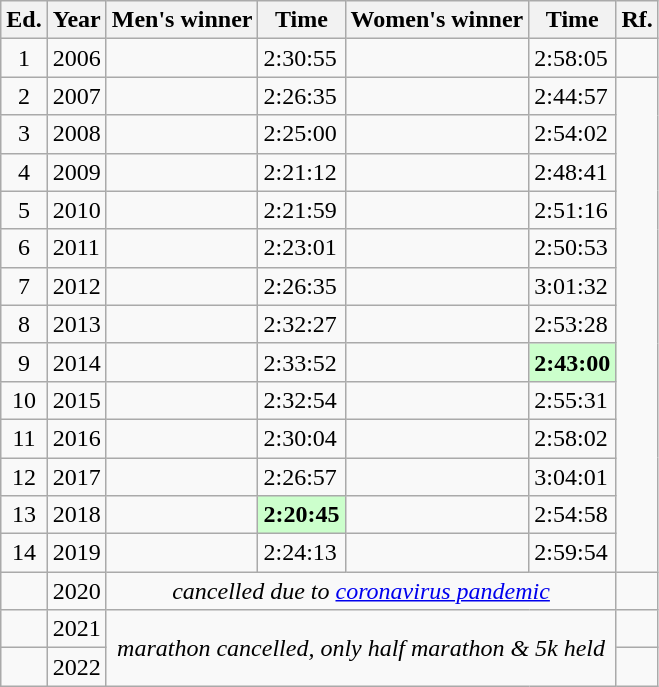<table class="wikitable sortable">
<tr>
<th class="unsortable">Ed.</th>
<th>Year</th>
<th>Men's winner</th>
<th>Time</th>
<th>Women's winner</th>
<th>Time</th>
<th class="unsortable">Rf.</th>
</tr>
<tr>
<td align="center">1</td>
<td>2006</td>
<td></td>
<td>2:30:55</td>
<td></td>
<td>2:58:05</td>
<td></td>
</tr>
<tr>
<td align="center">2</td>
<td>2007</td>
<td></td>
<td>2:26:35</td>
<td></td>
<td>2:44:57</td>
</tr>
<tr>
<td align="center">3</td>
<td>2008</td>
<td></td>
<td>2:25:00</td>
<td></td>
<td>2:54:02</td>
</tr>
<tr>
<td align="center">4</td>
<td>2009</td>
<td></td>
<td>2:21:12</td>
<td></td>
<td>2:48:41</td>
</tr>
<tr>
<td align="center">5</td>
<td>2010</td>
<td></td>
<td>2:21:59</td>
<td></td>
<td>2:51:16</td>
</tr>
<tr>
<td align="center">6</td>
<td>2011</td>
<td></td>
<td>2:23:01</td>
<td></td>
<td>2:50:53</td>
</tr>
<tr>
<td align="center">7</td>
<td>2012</td>
<td></td>
<td>2:26:35</td>
<td></td>
<td>3:01:32</td>
</tr>
<tr>
<td align="center">8</td>
<td>2013</td>
<td></td>
<td>2:32:27</td>
<td></td>
<td>2:53:28</td>
</tr>
<tr>
<td align="center">9</td>
<td>2014</td>
<td></td>
<td>2:33:52</td>
<td></td>
<td bgcolor="#CCFFCC"><strong>2:43:00</strong></td>
</tr>
<tr>
<td align="center">10</td>
<td>2015</td>
<td></td>
<td>2:32:54</td>
<td></td>
<td>2:55:31</td>
</tr>
<tr>
<td align="center">11</td>
<td>2016</td>
<td></td>
<td>2:30:04</td>
<td></td>
<td>2:58:02</td>
</tr>
<tr>
<td align="center">12</td>
<td>2017</td>
<td></td>
<td>2:26:57</td>
<td></td>
<td>3:04:01</td>
</tr>
<tr>
<td align="center">13</td>
<td>2018</td>
<td></td>
<td bgcolor="#CCFFCC"><strong>2:20:45</strong></td>
<td></td>
<td>2:54:58</td>
</tr>
<tr>
<td align="center">14</td>
<td>2019</td>
<td></td>
<td>2:24:13</td>
<td></td>
<td>2:59:54</td>
</tr>
<tr>
<td></td>
<td>2020</td>
<td colspan="4" align="center" data-sort-value=""><em>cancelled due to <a href='#'>coronavirus pandemic</a></em></td>
<td></td>
</tr>
<tr>
<td></td>
<td>2021</td>
<td rowspan="2" colspan="4" align="center" data-sort-value=""><em>marathon cancelled, only half marathon & 5k held</em></td>
<td></td>
</tr>
<tr>
<td></td>
<td>2022</td>
</tr>
</table>
